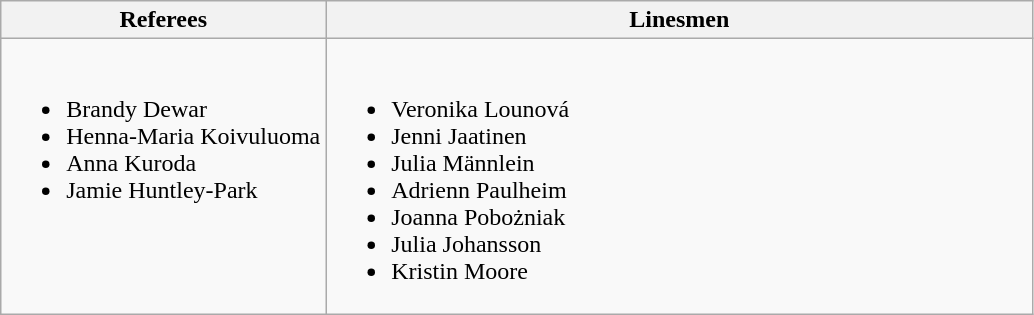<table class="wikitable">
<tr>
<th>Referees</th>
<th>Linesmen</th>
</tr>
<tr style="vertical-align:top">
<td><br><ul><li> Brandy Dewar</li><li> Henna-Maria Koivuluoma</li><li> Anna Kuroda</li><li> Jamie Huntley-Park</li></ul></td>
<td style="width:29em"><br><ul><li> Veronika Lounová</li><li> Jenni Jaatinen</li><li> Julia Männlein</li><li> Adrienn Paulheim</li><li> Joanna Pobożniak</li><li> Julia Johansson</li><li> Kristin Moore</li></ul></td>
</tr>
</table>
